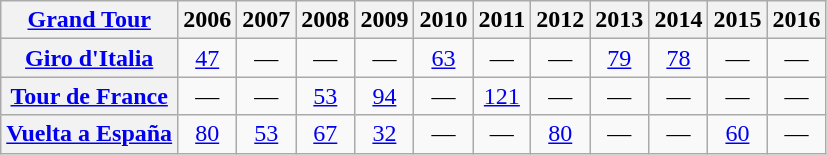<table class="wikitable plainrowheaders">
<tr>
<th scope="col"><a href='#'>Grand Tour</a></th>
<th scope="col">2006</th>
<th scope="col">2007</th>
<th scope="col">2008</th>
<th scope="col">2009</th>
<th scope="col">2010</th>
<th scope="col">2011</th>
<th scope="col">2012</th>
<th scope="col">2013</th>
<th scope="col">2014</th>
<th scope="col">2015</th>
<th scope="col">2016</th>
</tr>
<tr style="text-align:center;">
<th scope="row"> <a href='#'>Giro d'Italia</a></th>
<td style="text-align:center;"><a href='#'>47</a></td>
<td>—</td>
<td>—</td>
<td>—</td>
<td style="text-align:center;"><a href='#'>63</a></td>
<td>—</td>
<td>—</td>
<td style="text-align:center;"><a href='#'>79</a></td>
<td style="text-align:center;"><a href='#'>78</a></td>
<td>—</td>
<td>—</td>
</tr>
<tr style="text-align:center;">
<th scope="row"> <a href='#'>Tour de France</a></th>
<td>—</td>
<td>—</td>
<td style="text-align:center;"><a href='#'>53</a></td>
<td style="text-align:center;"><a href='#'>94</a></td>
<td>—</td>
<td style="text-align:center;"><a href='#'>121</a></td>
<td>—</td>
<td>—</td>
<td>—</td>
<td>—</td>
<td>—</td>
</tr>
<tr style="text-align:center;">
<th scope="row"> <a href='#'>Vuelta a España</a></th>
<td style="text-align:center;"><a href='#'>80</a></td>
<td style="text-align:center;"><a href='#'>53</a></td>
<td style="text-align:center;"><a href='#'>67</a></td>
<td style="text-align:center;"><a href='#'>32</a></td>
<td>—</td>
<td>—</td>
<td style="text-align:center;"><a href='#'>80</a></td>
<td>—</td>
<td>—</td>
<td style="text-align:center;"><a href='#'>60</a></td>
<td>—</td>
</tr>
</table>
